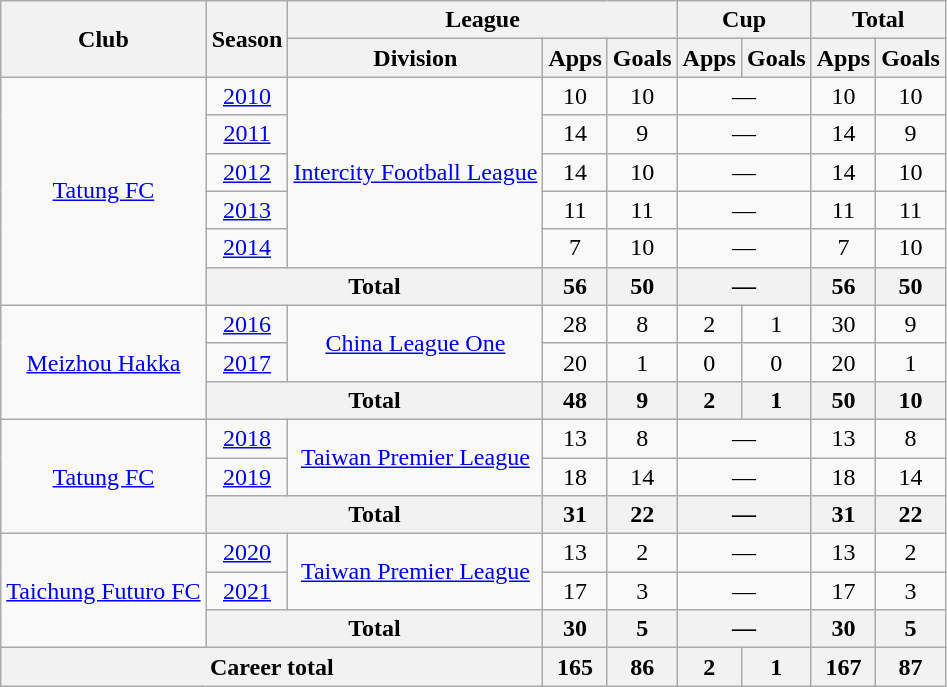<table class="wikitable" style="text-align:center">
<tr>
<th rowspan="2">Club</th>
<th rowspan="2">Season</th>
<th colspan="3">League</th>
<th colspan="2">Cup</th>
<th colspan="2">Total</th>
</tr>
<tr>
<th>Division</th>
<th>Apps</th>
<th>Goals</th>
<th>Apps</th>
<th>Goals</th>
<th>Apps</th>
<th>Goals</th>
</tr>
<tr>
<td rowspan=6><a href='#'>Tatung FC</a></td>
<td><a href='#'>2010</a></td>
<td rowspan=5><a href='#'>Intercity Football League</a></td>
<td>10</td>
<td>10</td>
<td colspan="2">—</td>
<td>10</td>
<td>10</td>
</tr>
<tr>
<td><a href='#'>2011</a></td>
<td>14</td>
<td>9</td>
<td colspan="2">—</td>
<td>14</td>
<td>9</td>
</tr>
<tr>
<td><a href='#'>2012</a></td>
<td>14</td>
<td>10</td>
<td colspan="2">—</td>
<td>14</td>
<td>10</td>
</tr>
<tr>
<td><a href='#'>2013</a></td>
<td>11</td>
<td>11</td>
<td colspan="2">—</td>
<td>11</td>
<td>11</td>
</tr>
<tr>
<td><a href='#'>2014</a></td>
<td>7</td>
<td>10</td>
<td colspan="2">—</td>
<td>7</td>
<td>10</td>
</tr>
<tr>
<th colspan="2">Total</th>
<th>56</th>
<th>50</th>
<th colspan="2">—</th>
<th>56</th>
<th>50</th>
</tr>
<tr>
<td rowspan=3><a href='#'>Meizhou Hakka</a></td>
<td><a href='#'>2016</a></td>
<td rowspan=2><a href='#'>China League One</a></td>
<td>28</td>
<td>8</td>
<td>2</td>
<td>1</td>
<td>30</td>
<td>9</td>
</tr>
<tr>
<td><a href='#'>2017</a></td>
<td>20</td>
<td>1</td>
<td>0</td>
<td>0</td>
<td>20</td>
<td>1</td>
</tr>
<tr>
<th colspan="2">Total</th>
<th>48</th>
<th>9</th>
<th>2</th>
<th>1</th>
<th>50</th>
<th>10</th>
</tr>
<tr>
<td rowspan=3><a href='#'>Tatung FC</a></td>
<td><a href='#'>2018</a></td>
<td rowspan=2><a href='#'>Taiwan Premier League</a></td>
<td>13</td>
<td>8</td>
<td colspan="2">—</td>
<td>13</td>
<td>8</td>
</tr>
<tr>
<td><a href='#'>2019</a></td>
<td>18</td>
<td>14</td>
<td colspan="2">—</td>
<td>18</td>
<td>14</td>
</tr>
<tr>
<th colspan="2">Total</th>
<th>31</th>
<th>22</th>
<th colspan="2">—</th>
<th>31</th>
<th>22</th>
</tr>
<tr>
<td rowspan=3><a href='#'>Taichung Futuro FC</a></td>
<td><a href='#'>2020</a></td>
<td rowspan=2><a href='#'>Taiwan Premier League</a></td>
<td>13</td>
<td>2</td>
<td colspan="2">—</td>
<td>13</td>
<td>2</td>
</tr>
<tr>
<td><a href='#'>2021</a></td>
<td>17</td>
<td>3</td>
<td colspan="2">—</td>
<td>17</td>
<td>3</td>
</tr>
<tr>
<th colspan="2">Total</th>
<th>30</th>
<th>5</th>
<th colspan="2">—</th>
<th>30</th>
<th>5</th>
</tr>
<tr>
<th colspan="3">Career total</th>
<th>165</th>
<th>86</th>
<th>2</th>
<th>1</th>
<th>167</th>
<th>87</th>
</tr>
</table>
